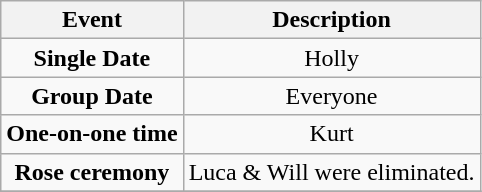<table class="wikitable sortable" style="text-align:center;">
<tr>
<th>Event</th>
<th>Description</th>
</tr>
<tr>
<td><strong>Single Date</strong></td>
<td>Holly</td>
</tr>
<tr>
<td><strong>Group Date</strong></td>
<td>Everyone</td>
</tr>
<tr>
<td><strong>One-on-one time</strong></td>
<td>Kurt</td>
</tr>
<tr>
<td><strong>Rose ceremony</strong></td>
<td>Luca & Will were eliminated.</td>
</tr>
<tr>
</tr>
</table>
